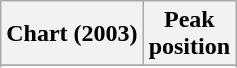<table class="wikitable plainrowheaders sortable" style="text-align:center;">
<tr>
<th scope="col">Chart (2003)</th>
<th scope="col">Peak<br>position</th>
</tr>
<tr>
</tr>
<tr>
</tr>
</table>
